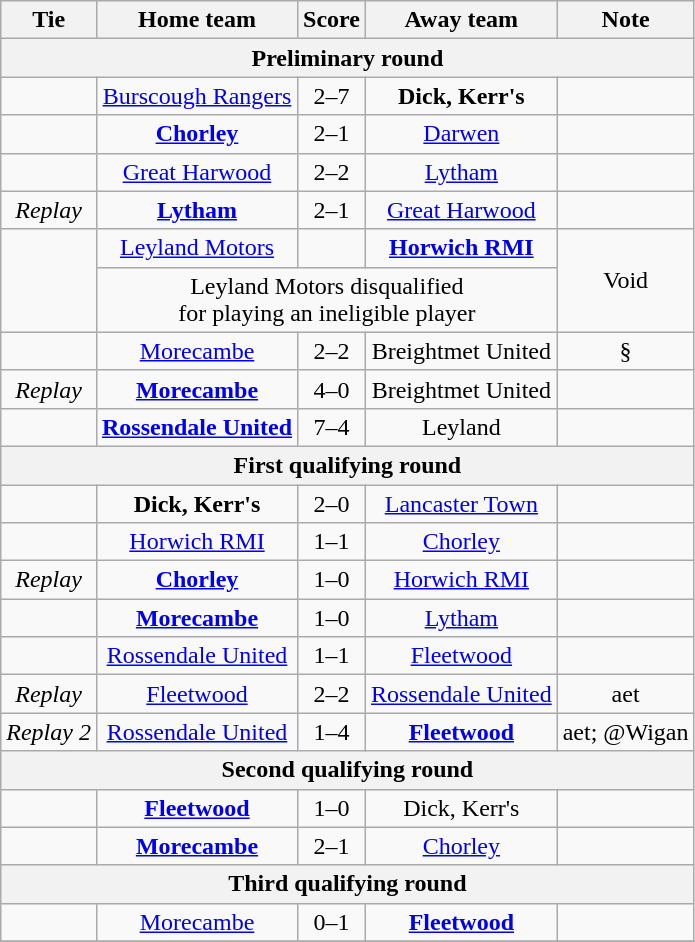<table class="wikitable" style="text-align:center;">
<tr>
<th>Tie</th>
<th>Home team</th>
<th>Score</th>
<th>Away team</th>
<th>Note</th>
</tr>
<tr>
<th colspan=5>Preliminary round</th>
</tr>
<tr>
<td></td>
<td><a href='#'>Burscough Rangers</a></td>
<td>2–7</td>
<td><strong>Dick, Kerr's</strong></td>
<td></td>
</tr>
<tr>
<td></td>
<td><strong><a href='#'>Chorley</a></strong></td>
<td>2–1</td>
<td><a href='#'>Darwen</a></td>
<td></td>
</tr>
<tr>
<td></td>
<td><a href='#'>Great Harwood</a></td>
<td>2–2</td>
<td><a href='#'>Lytham</a></td>
<td></td>
</tr>
<tr>
<td><em>Replay</em></td>
<td><strong><a href='#'>Lytham</a></strong></td>
<td>2–1</td>
<td><a href='#'>Great Harwood</a></td>
<td></td>
</tr>
<tr>
<td rowspan=2></td>
<td><a href='#'>Leyland Motors</a></td>
<td></td>
<td><strong><a href='#'>Horwich RMI</a></strong></td>
<td rowspan=2>Void</td>
</tr>
<tr>
<td colspan=3>Leyland Motors disqualified<br>for playing an ineligible player</td>
</tr>
<tr>
<td></td>
<td><a href='#'>Morecambe</a></td>
<td>2–2</td>
<td>Breightmet United</td>
<td>§</td>
</tr>
<tr>
<td><em>Replay</em></td>
<td><strong><a href='#'>Morecambe</a></strong></td>
<td>4–0</td>
<td>Breightmet United</td>
<td></td>
</tr>
<tr>
<td></td>
<td><strong><a href='#'>Rossendale United</a></strong></td>
<td>7–4</td>
<td>Leyland</td>
<td></td>
</tr>
<tr>
<th colspan=5>First qualifying round</th>
</tr>
<tr>
<td></td>
<td><strong>Dick, Kerr's</strong></td>
<td>2–0</td>
<td><a href='#'>Lancaster Town</a></td>
<td></td>
</tr>
<tr>
<td></td>
<td><a href='#'>Horwich RMI</a></td>
<td>1–1</td>
<td><a href='#'>Chorley</a></td>
<td></td>
</tr>
<tr>
<td><em>Replay</em></td>
<td><strong><a href='#'>Chorley</a></strong></td>
<td>1–0</td>
<td><a href='#'>Horwich RMI</a></td>
<td></td>
</tr>
<tr>
<td></td>
<td><strong><a href='#'>Morecambe</a></strong></td>
<td>1–0</td>
<td><a href='#'>Lytham</a></td>
<td></td>
</tr>
<tr>
<td></td>
<td><a href='#'>Rossendale United</a></td>
<td>1–1</td>
<td><a href='#'>Fleetwood</a></td>
<td></td>
</tr>
<tr>
<td><em>Replay</em></td>
<td><a href='#'>Fleetwood</a></td>
<td>2–2</td>
<td><a href='#'>Rossendale United</a></td>
<td>aet</td>
</tr>
<tr>
<td><em>Replay 2</em></td>
<td><a href='#'>Rossendale United</a></td>
<td>1–4</td>
<td><strong><a href='#'>Fleetwood</a></strong></td>
<td>aet; @Wigan</td>
</tr>
<tr>
<th colspan=5>Second qualifying round</th>
</tr>
<tr>
<td></td>
<td><strong><a href='#'>Fleetwood</a></strong></td>
<td>1–0</td>
<td>Dick, Kerr's</td>
<td></td>
</tr>
<tr>
<td></td>
<td><strong><a href='#'>Morecambe</a></strong></td>
<td>2–1</td>
<td><a href='#'>Chorley</a></td>
<td></td>
</tr>
<tr>
<th colspan=5>Third qualifying round</th>
</tr>
<tr>
<td></td>
<td><a href='#'>Morecambe</a></td>
<td>0–1</td>
<td><strong><a href='#'>Fleetwood</a></strong></td>
<td></td>
</tr>
<tr>
</tr>
</table>
